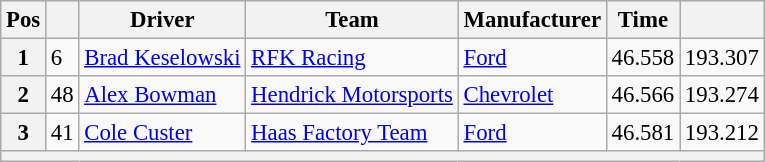<table class="wikitable" style="font-size:95%">
<tr>
<th>Pos</th>
<th></th>
<th>Driver</th>
<th>Team</th>
<th>Manufacturer</th>
<th>Time</th>
<th></th>
</tr>
<tr>
<th>1</th>
<td>6</td>
<td><a href='#'>Brad Keselowski</a></td>
<td><a href='#'>RFK Racing</a></td>
<td><a href='#'>Ford</a></td>
<td>46.558</td>
<td>193.307</td>
</tr>
<tr>
<th>2</th>
<td>48</td>
<td><a href='#'>Alex Bowman</a></td>
<td><a href='#'>Hendrick Motorsports</a></td>
<td><a href='#'>Chevrolet</a></td>
<td>46.566</td>
<td>193.274</td>
</tr>
<tr>
<th>3</th>
<td>41</td>
<td><a href='#'>Cole Custer</a></td>
<td><a href='#'>Haas Factory Team</a></td>
<td><a href='#'>Ford</a></td>
<td>46.581</td>
<td>193.212</td>
</tr>
<tr>
<th colspan="7"></th>
</tr>
</table>
